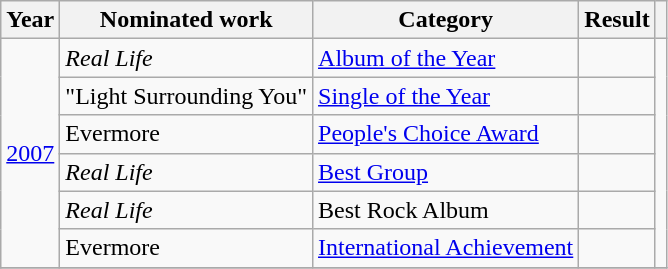<table class="wikitable">
<tr>
<th>Year</th>
<th>Nominated work</th>
<th>Category</th>
<th>Result</th>
<th></th>
</tr>
<tr>
<td rowspan="6"><a href='#'>2007</a></td>
<td><em>Real Life</em></td>
<td><a href='#'>Album of the Year</a></td>
<td></td>
<td rowspan="6"></td>
</tr>
<tr>
<td>"Light Surrounding You"</td>
<td><a href='#'>Single of the Year</a></td>
<td></td>
</tr>
<tr>
<td>Evermore</td>
<td><a href='#'>People's Choice Award</a></td>
<td></td>
</tr>
<tr>
<td><em>Real Life</em></td>
<td><a href='#'>Best Group</a></td>
<td></td>
</tr>
<tr>
<td><em>Real Life</em></td>
<td>Best Rock Album</td>
<td></td>
</tr>
<tr>
<td>Evermore</td>
<td><a href='#'>International Achievement</a></td>
<td></td>
</tr>
<tr>
</tr>
</table>
